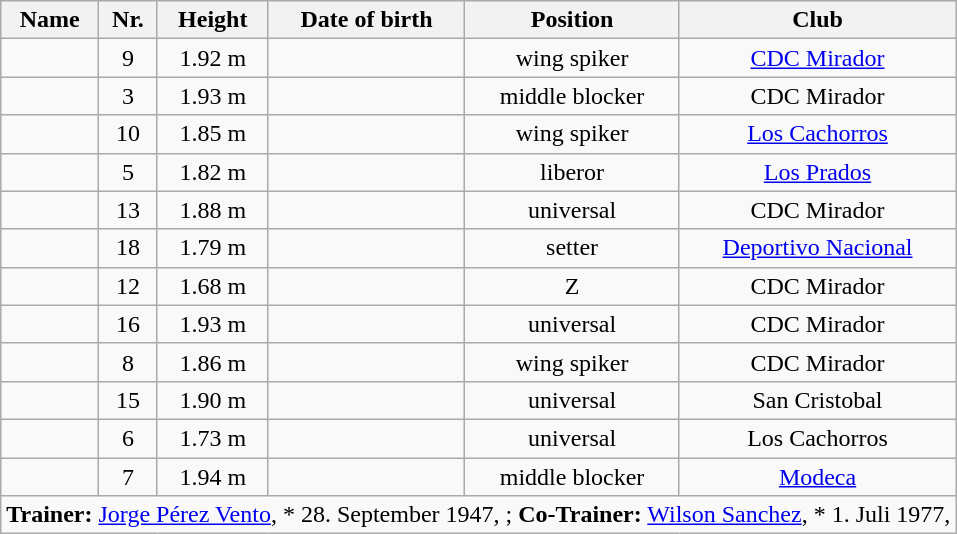<table class="wikitable sortable" style="margin-bottom:0">
<tr style="text-align:center; background:lavender;">
<th>Name</th>
<th>Nr.</th>
<th>Height</th>
<th>Date of birth</th>
<th>Position</th>
<th>Club</th>
</tr>
<tr style="text-align:center;">
<td align="left"></td>
<td>9</td>
<td>1.92 m</td>
<td></td>
<td>wing spiker</td>
<td><a href='#'>CDC Mirador</a></td>
</tr>
<tr style="text-align:center;">
<td align="left"></td>
<td>3</td>
<td>1.93 m</td>
<td></td>
<td>middle blocker</td>
<td>CDC Mirador</td>
</tr>
<tr style="text-align:center;">
<td align="left"></td>
<td>10</td>
<td>1.85 m</td>
<td></td>
<td>wing spiker</td>
<td><a href='#'>Los Cachorros</a></td>
</tr>
<tr style="text-align:center;">
<td align="left"></td>
<td>5</td>
<td>1.82 m</td>
<td></td>
<td>liberor</td>
<td><a href='#'>Los Prados</a></td>
</tr>
<tr style="text-align:center;">
<td align="left"></td>
<td>13</td>
<td>1.88 m</td>
<td></td>
<td>universal</td>
<td>CDC Mirador</td>
</tr>
<tr style="text-align:center;">
<td align="left"></td>
<td>18</td>
<td>1.79 m</td>
<td></td>
<td>setter</td>
<td><a href='#'>Deportivo Nacional</a></td>
</tr>
<tr style="text-align:center;">
<td align="left"></td>
<td>12</td>
<td>1.68 m</td>
<td></td>
<td>Z</td>
<td>CDC Mirador</td>
</tr>
<tr style="text-align:center;">
<td align="left"></td>
<td>16</td>
<td>1.93 m</td>
<td></td>
<td>universal</td>
<td>CDC Mirador</td>
</tr>
<tr style="text-align:center;">
<td align="left"></td>
<td>8</td>
<td>1.86 m</td>
<td></td>
<td>wing spiker</td>
<td>CDC Mirador</td>
</tr>
<tr style="text-align:center;">
<td align="left"></td>
<td>15</td>
<td>1.90 m</td>
<td></td>
<td>universal</td>
<td>San Cristobal</td>
</tr>
<tr style="text-align:center;">
<td align="left"></td>
<td>6</td>
<td>1.73 m</td>
<td></td>
<td>universal</td>
<td>Los Cachorros</td>
</tr>
<tr style="text-align:center;">
<td align="left"></td>
<td>7</td>
<td>1.94 m</td>
<td></td>
<td>middle blocker</td>
<td><a href='#'>Modeca</a></td>
</tr>
<tr class="sortbottom">
<td colspan="6"><strong>Trainer:</strong> <a href='#'>Jorge Pérez Vento</a>, * 28. September 1947, ; <strong>Co-Trainer:</strong> <a href='#'>Wilson Sanchez</a>, * 1. Juli 1977, </td>
</tr>
</table>
